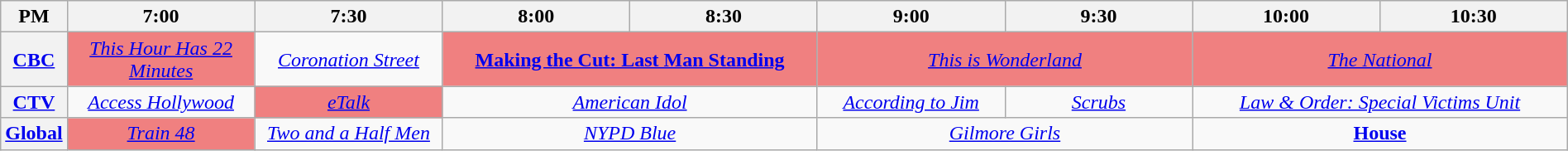<table class="wikitable" width="100%">
<tr>
<th width="4%">PM</th>
<th width="12%">7:00</th>
<th width="12%">7:30</th>
<th width="12%">8:00</th>
<th width="12%">8:30</th>
<th width="12%">9:00</th>
<th width="12%">9:30</th>
<th width="12%">10:00</th>
<th width="12%">10:30</th>
</tr>
<tr align="center">
<th><a href='#'>CBC</a></th>
<td colspan="1" align=center bgcolor="#F08080"><em><a href='#'>This Hour Has 22 Minutes</a></em></td>
<td colspan="1" align=center><em><a href='#'>Coronation Street</a></em></td>
<td colspan="2" align=center bgcolor="#F08080"><strong><a href='#'>Making the Cut: Last Man Standing</a></strong></td>
<td colspan="2" align=center bgcolor="#F08080"><em><a href='#'>This is Wonderland</a></em></td>
<td colspan="2" align=center bgcolor="#F08080"><em><a href='#'>The National</a></em></td>
</tr>
<tr align="center">
<th><a href='#'>CTV</a></th>
<td colspan="1" align=center><em><a href='#'>Access Hollywood</a></em></td>
<td colspan="1" align=center bgcolor="#F08080"><em><a href='#'>eTalk</a></em></td>
<td colspan="2" align=center><em><a href='#'>American Idol</a></em></td>
<td colspan="1" align=center><em><a href='#'>According to Jim</a></em></td>
<td colspan="1" align=center><em><a href='#'>Scrubs</a></em></td>
<td colspan="2" align=center><em><a href='#'>Law & Order: Special Victims Unit</a></em></td>
</tr>
<tr align="center">
<th><a href='#'>Global</a></th>
<td colspan="1" align=center bgcolor="#F08080"><em><a href='#'>Train 48</a></em></td>
<td colspan="1" align=center><em><a href='#'>Two and a Half Men</a></em></td>
<td colspan="2" align=center><em><a href='#'>NYPD Blue</a></em></td>
<td colspan="2" align=center><em><a href='#'>Gilmore Girls</a></em></td>
<td colspan="2" align=center><strong><a href='#'>House</a></strong></td>
</tr>
</table>
